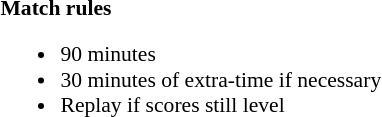<table width=100% style="font-size: 90%">
<tr>
<td width=50% valign=top><br><strong>Match rules</strong><ul><li>90 minutes</li><li>30 minutes of extra-time if necessary</li><li>Replay if scores still level</li></ul></td>
</tr>
</table>
